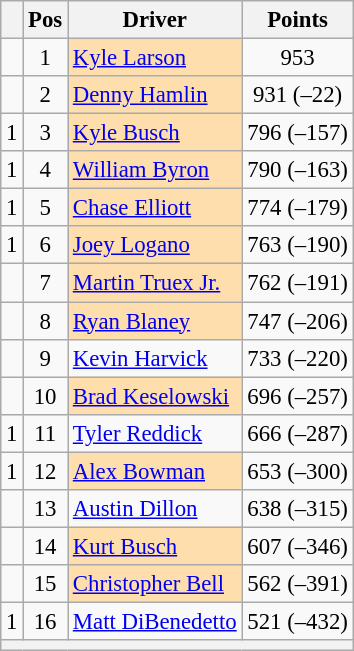<table class="wikitable" style="font-size: 95%">
<tr>
<th></th>
<th>Pos</th>
<th>Driver</th>
<th>Points</th>
</tr>
<tr>
<td align="left"></td>
<td style="text-align:center;">1</td>
<td style="background:#FFDEAD;"><a href='#'>Kyle Larson</a></td>
<td style="text-align:center;">953</td>
</tr>
<tr>
<td align="left"></td>
<td style="text-align:center;">2</td>
<td style="background:#FFDEAD;"><a href='#'>Denny Hamlin</a></td>
<td style="text-align:center;">931 (–22)</td>
</tr>
<tr>
<td align="left"> 1</td>
<td style="text-align:center;">3</td>
<td style="background:#FFDEAD;"><a href='#'>Kyle Busch</a></td>
<td style="text-align:center;">796 (–157)</td>
</tr>
<tr>
<td align="left"> 1</td>
<td style="text-align:center;">4</td>
<td style="background:#FFDEAD;"><a href='#'>William Byron</a></td>
<td style="text-align:center;">790 (–163)</td>
</tr>
<tr>
<td align="left"> 1</td>
<td style="text-align:center;">5</td>
<td style="background:#FFDEAD;"><a href='#'>Chase Elliott</a></td>
<td style="text-align:center;">774 (–179)</td>
</tr>
<tr>
<td align="left"> 1</td>
<td style="text-align:center;">6</td>
<td style="background:#FFDEAD;"><a href='#'>Joey Logano</a></td>
<td style="text-align:center;">763 (–190)</td>
</tr>
<tr>
<td align="left"></td>
<td style="text-align:center;">7</td>
<td style="background:#FFDEAD;"><a href='#'>Martin Truex Jr.</a></td>
<td style="text-align:center;">762 (–191)</td>
</tr>
<tr>
<td align="left"></td>
<td style="text-align:center;">8</td>
<td style="background:#FFDEAD;"><a href='#'>Ryan Blaney</a></td>
<td style="text-align:center;">747 (–206)</td>
</tr>
<tr>
<td align="left"></td>
<td style="text-align:center;">9</td>
<td><a href='#'>Kevin Harvick</a></td>
<td style="text-align:center;">733 (–220)</td>
</tr>
<tr>
<td align="left"></td>
<td style="text-align:center;">10</td>
<td style="background:#FFDEAD;"><a href='#'>Brad Keselowski</a></td>
<td style="text-align:center;">696 (–257)</td>
</tr>
<tr>
<td align="left"> 1</td>
<td style="text-align:center;">11</td>
<td><a href='#'>Tyler Reddick</a></td>
<td style="text-align:center;">666 (–287)</td>
</tr>
<tr>
<td align="left"> 1</td>
<td style="text-align:center;">12</td>
<td style="background:#FFDEAD;"><a href='#'>Alex Bowman</a></td>
<td style="text-align:center;">653 (–300)</td>
</tr>
<tr>
<td align="left"></td>
<td style="text-align:center;">13</td>
<td><a href='#'>Austin Dillon</a></td>
<td style="text-align:center;">638 (–315)</td>
</tr>
<tr>
<td align="left"></td>
<td style="text-align:center;">14</td>
<td style="background:#FFDEAD;"><a href='#'>Kurt Busch</a></td>
<td style="text-align:center;">607 (–346)</td>
</tr>
<tr>
<td align="left"></td>
<td style="text-align:center;">15</td>
<td style="background:#FFDEAD;"><a href='#'>Christopher Bell</a></td>
<td style="text-align:center;">562 (–391)</td>
</tr>
<tr>
<td align="left"> 1</td>
<td style="text-align:center;">16</td>
<td><a href='#'>Matt DiBenedetto</a></td>
<td style="text-align:center;">521 (–432)</td>
</tr>
<tr class="sortbottom">
<th colspan="9"></th>
</tr>
</table>
